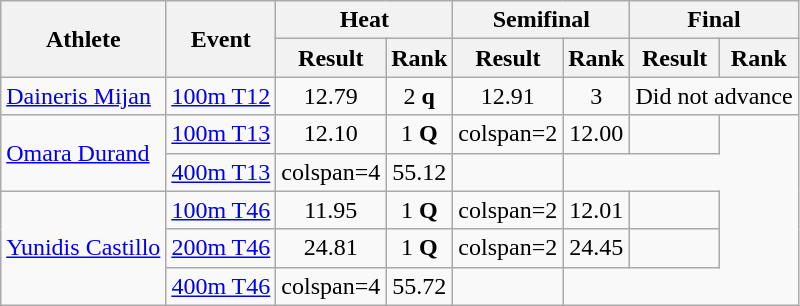<table class="wikitable">
<tr>
<th rowspan="2">Athlete</th>
<th rowspan="2">Event</th>
<th colspan="2">Heat</th>
<th colspan="2">Semifinal</th>
<th colspan="2">Final</th>
</tr>
<tr>
<th>Result</th>
<th>Rank</th>
<th>Result</th>
<th>Rank</th>
<th>Result</th>
<th>Rank</th>
</tr>
<tr align=center>
<td align=left><a href='#'>Daineris Mijan</a></td>
<td align=left><a href='#'>100m T12</a></td>
<td>12.79</td>
<td>2 <strong>q</strong></td>
<td>12.91</td>
<td>3</td>
<td colspan=2>Did not advance</td>
</tr>
<tr align=center>
<td align=left rowspan=2><a href='#'>Omara Durand</a></td>
<td align=left><a href='#'>100m T13</a></td>
<td>12.10</td>
<td>1 <strong>Q</strong></td>
<td>colspan=2 </td>
<td>12.00</td>
<td></td>
</tr>
<tr align=center>
<td align=left><a href='#'>400m T13</a></td>
<td>colspan=4 </td>
<td>55.12</td>
<td></td>
</tr>
<tr align=center>
<td align=left rowspan=3><a href='#'>Yunidis Castillo</a></td>
<td align=left><a href='#'>100m T46</a></td>
<td>11.95</td>
<td>1 <strong>Q</strong></td>
<td>colspan=2 </td>
<td>12.01</td>
<td></td>
</tr>
<tr align=center>
<td align=left><a href='#'>200m T46</a></td>
<td>24.81</td>
<td>1 <strong>Q</strong></td>
<td>colspan=2 </td>
<td>24.45</td>
<td></td>
</tr>
<tr align=center>
<td align=left><a href='#'>400m T46</a></td>
<td>colspan=4 </td>
<td>55.72</td>
<td></td>
</tr>
</table>
